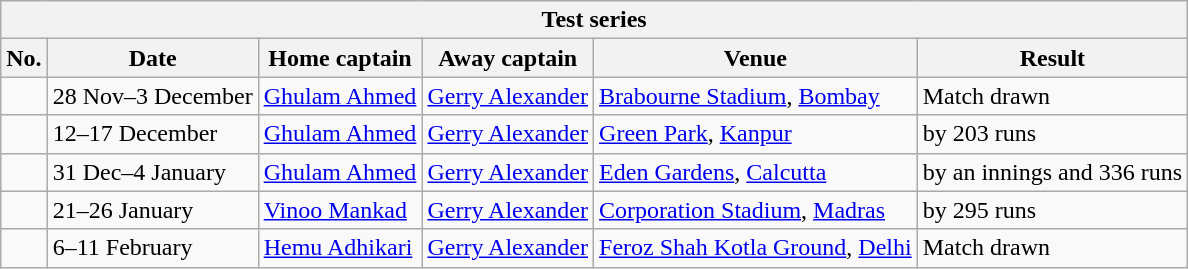<table class="wikitable">
<tr>
<th colspan="9">Test series</th>
</tr>
<tr>
<th>No.</th>
<th>Date</th>
<th>Home captain</th>
<th>Away captain</th>
<th>Venue</th>
<th>Result</th>
</tr>
<tr>
<td></td>
<td>28 Nov–3 December</td>
<td><a href='#'>Ghulam Ahmed</a></td>
<td><a href='#'>Gerry Alexander</a></td>
<td><a href='#'>Brabourne Stadium</a>, <a href='#'>Bombay</a></td>
<td>Match drawn</td>
</tr>
<tr>
<td></td>
<td>12–17 December</td>
<td><a href='#'>Ghulam Ahmed</a></td>
<td><a href='#'>Gerry Alexander</a></td>
<td><a href='#'>Green Park</a>, <a href='#'>Kanpur</a></td>
<td> by 203 runs</td>
</tr>
<tr>
<td></td>
<td>31 Dec–4 January</td>
<td><a href='#'>Ghulam Ahmed</a></td>
<td><a href='#'>Gerry Alexander</a></td>
<td><a href='#'>Eden Gardens</a>, <a href='#'>Calcutta</a></td>
<td> by an innings and 336 runs</td>
</tr>
<tr>
<td></td>
<td>21–26 January</td>
<td><a href='#'>Vinoo Mankad</a></td>
<td><a href='#'>Gerry Alexander</a></td>
<td><a href='#'>Corporation Stadium</a>, <a href='#'>Madras</a></td>
<td> by 295 runs</td>
</tr>
<tr>
<td></td>
<td>6–11 February</td>
<td><a href='#'>Hemu Adhikari</a></td>
<td><a href='#'>Gerry Alexander</a></td>
<td><a href='#'>Feroz Shah Kotla Ground</a>, <a href='#'>Delhi</a></td>
<td>Match drawn</td>
</tr>
</table>
